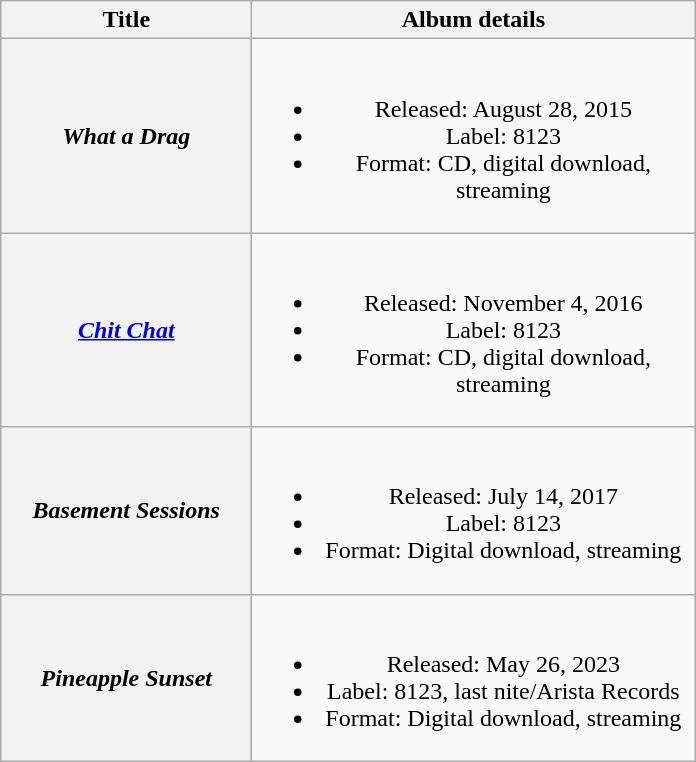<table class="wikitable plainrowheaders" style="text-align:center;">
<tr>
<th scope="col" style="width:10em;">Title</th>
<th scope="col" style="width:18em;">Album details</th>
</tr>
<tr>
<th scope="row"><em>What a Drag</em></th>
<td><br><ul><li>Released: August 28, 2015</li><li>Label: 8123</li><li>Format: CD, digital download, streaming</li></ul></td>
</tr>
<tr>
<th scope="row"><em><a href='#'>Chit Chat</a></em></th>
<td><br><ul><li>Released: November 4, 2016</li><li>Label: 8123</li><li>Format: CD, digital download, streaming</li></ul></td>
</tr>
<tr>
<th scope="row"><em>Basement Sessions</em></th>
<td><br><ul><li>Released: July 14, 2017</li><li>Label: 8123</li><li>Format: Digital download, streaming</li></ul></td>
</tr>
<tr>
<th scope="row"><em>Pineapple Sunset</em></th>
<td><br><ul><li>Released: May 26, 2023</li><li>Label: 8123, last nite/Arista Records</li><li>Format: Digital download, streaming</li></ul></td>
</tr>
</table>
